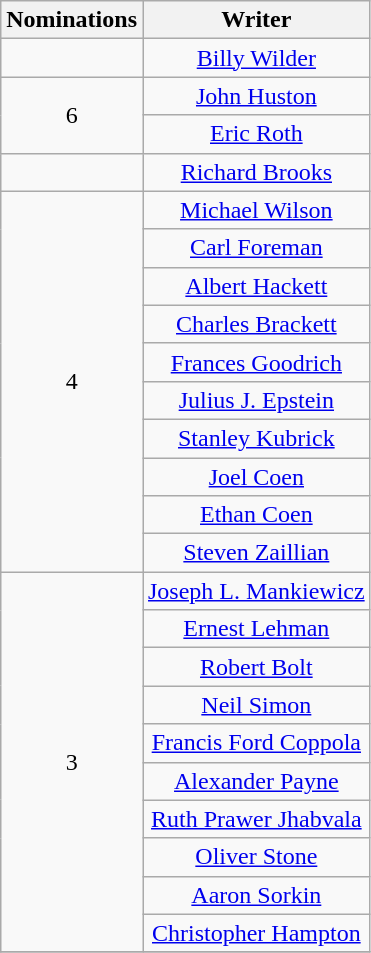<table class="wikitable" style="text-align:center;">
<tr>
<th scope="col" width="55">Nominations</th>
<th scope="col" align="center">Writer</th>
</tr>
<tr>
<td></td>
<td><a href='#'>Billy Wilder</a></td>
</tr>
<tr>
<td rowspan=2 style="text-align:center;">6</td>
<td><a href='#'>John Huston</a></td>
</tr>
<tr>
<td><a href='#'>Eric Roth</a></td>
</tr>
<tr>
<td></td>
<td><a href='#'>Richard Brooks</a></td>
</tr>
<tr>
<td rowspan=10 style="text-align:center;">4</td>
<td><a href='#'>Michael Wilson</a></td>
</tr>
<tr>
<td><a href='#'>Carl Foreman</a></td>
</tr>
<tr>
<td><a href='#'>Albert Hackett</a></td>
</tr>
<tr>
<td><a href='#'>Charles Brackett</a></td>
</tr>
<tr>
<td><a href='#'>Frances Goodrich</a></td>
</tr>
<tr>
<td><a href='#'>Julius J. Epstein</a></td>
</tr>
<tr>
<td><a href='#'>Stanley Kubrick</a></td>
</tr>
<tr>
<td><a href='#'>Joel Coen</a></td>
</tr>
<tr>
<td><a href='#'>Ethan Coen</a></td>
</tr>
<tr>
<td><a href='#'>Steven Zaillian</a></td>
</tr>
<tr>
<td rowspan=10 style="text-align:center;">3</td>
<td><a href='#'>Joseph L. Mankiewicz</a></td>
</tr>
<tr>
<td><a href='#'>Ernest Lehman</a></td>
</tr>
<tr>
<td><a href='#'>Robert Bolt</a></td>
</tr>
<tr>
<td><a href='#'>Neil Simon</a></td>
</tr>
<tr>
<td><a href='#'>Francis Ford Coppola</a></td>
</tr>
<tr>
<td><a href='#'>Alexander Payne</a></td>
</tr>
<tr>
<td><a href='#'>Ruth Prawer Jhabvala</a></td>
</tr>
<tr>
<td><a href='#'>Oliver Stone</a></td>
</tr>
<tr>
<td><a href='#'>Aaron Sorkin</a></td>
</tr>
<tr>
<td><a href='#'>Christopher Hampton</a></td>
</tr>
<tr>
</tr>
</table>
